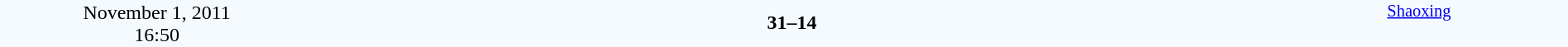<table style="width: 100%; background:#F5FAFF;" cellspacing="0">
<tr>
<td align=center rowspan=3 width=20%>November 1, 2011<br>16:50</td>
</tr>
<tr>
<td width=24% align=right><strong></strong></td>
<td align=center width=13%><strong>31–14</strong></td>
<td width=24%></td>
<td style=font-size:85% rowspan=3 valign=top align=center><a href='#'>Shaoxing</a></td>
</tr>
<tr style=font-size:85%>
<td align=right></td>
<td align=center></td>
<td></td>
</tr>
</table>
